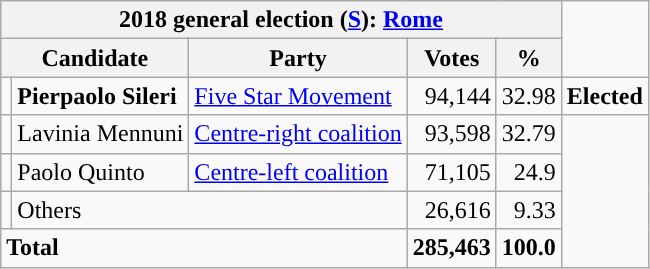<table class=wikitable style=text-align:right>
<tr>
<th colspan=5>2018 general election (<a href='#'>S</a>): <a href='#'>Rome</a></th>
</tr>
<tr>
<th colspan=2>Candidate</th>
<th>Party</th>
<th>Votes</th>
<th>%</th>
</tr>
<tr>
<td></td>
<td align=left><strong>Pierpaolo Sileri</strong></td>
<td align=left><a href='#'>Five Star Movement</a></td>
<td>94,144</td>
<td>32.98</td>
<td> <strong>Elected</strong></td>
</tr>
<tr>
<td></td>
<td align=left>Lavinia Mennuni</td>
<td align=left><a href='#'>Centre-right coalition</a></td>
<td>93,598</td>
<td>32.79</td>
</tr>
<tr>
<td></td>
<td align=left>Paolo Quinto</td>
<td align=left><a href='#'>Centre-left coalition</a></td>
<td>71,105</td>
<td>24.9</td>
</tr>
<tr>
<td></td>
<td align=left colspan=2>Others</td>
<td>26,616</td>
<td>9.33</td>
</tr>
<tr>
<td align=left colspan=3><strong>Total</strong></td>
<td><strong>285,463</strong></td>
<td><strong>100.0</strong></td>
</tr>
</table>
